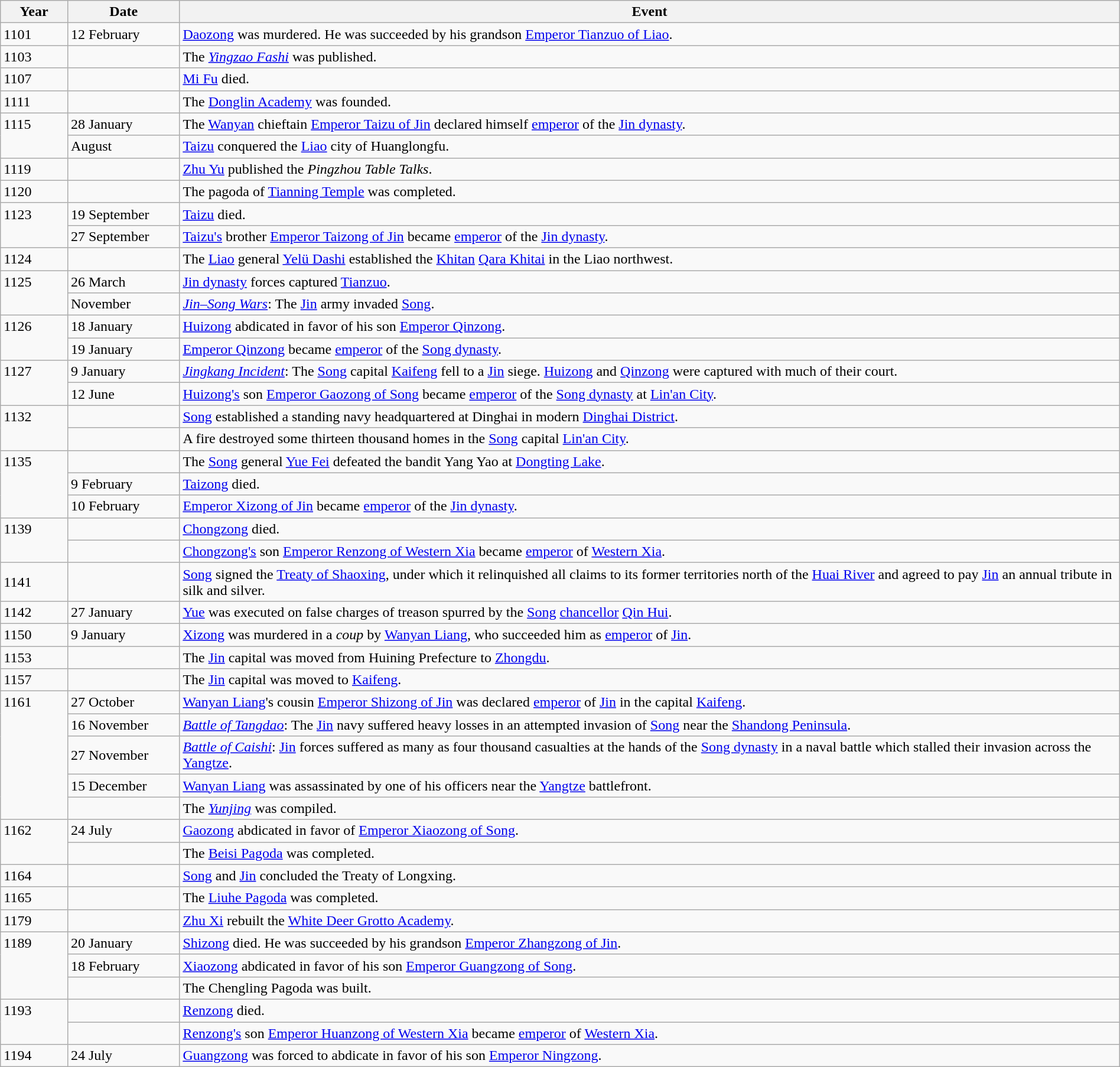<table class="wikitable" width="100%">
<tr>
<th style="width:6%">Year</th>
<th style="width:10%">Date</th>
<th>Event</th>
</tr>
<tr>
<td>1101</td>
<td>12 February</td>
<td><a href='#'>Daozong</a> was murdered.  He was succeeded by his grandson <a href='#'>Emperor Tianzuo of Liao</a>.</td>
</tr>
<tr>
<td>1103</td>
<td></td>
<td>The <em><a href='#'>Yingzao Fashi</a></em> was published.</td>
</tr>
<tr>
<td>1107</td>
<td></td>
<td><a href='#'>Mi Fu</a> died.</td>
</tr>
<tr>
<td>1111</td>
<td></td>
<td>The <a href='#'>Donglin Academy</a> was founded.</td>
</tr>
<tr>
<td rowspan="2" valign="top">1115</td>
<td>28 January</td>
<td>The <a href='#'>Wanyan</a> chieftain <a href='#'>Emperor Taizu of Jin</a> declared himself <a href='#'>emperor</a> of the <a href='#'>Jin dynasty</a>.</td>
</tr>
<tr>
<td>August</td>
<td><a href='#'>Taizu</a> conquered the <a href='#'>Liao</a> city of Huanglongfu.</td>
</tr>
<tr>
<td>1119</td>
<td></td>
<td><a href='#'>Zhu Yu</a> published the <em>Pingzhou Table Talks</em>.</td>
</tr>
<tr>
<td>1120</td>
<td></td>
<td>The pagoda of <a href='#'>Tianning Temple</a> was completed.</td>
</tr>
<tr>
<td rowspan="2" valign="top">1123</td>
<td>19 September</td>
<td><a href='#'>Taizu</a> died.</td>
</tr>
<tr>
<td>27 September</td>
<td><a href='#'>Taizu's</a> brother <a href='#'>Emperor Taizong of Jin</a> became <a href='#'>emperor</a> of the <a href='#'>Jin dynasty</a>.</td>
</tr>
<tr>
<td>1124</td>
<td></td>
<td>The <a href='#'>Liao</a> general <a href='#'>Yelü Dashi</a> established the <a href='#'>Khitan</a> <a href='#'>Qara Khitai</a> in the Liao northwest.</td>
</tr>
<tr>
<td rowspan="2" valign="top">1125</td>
<td>26 March</td>
<td><a href='#'>Jin dynasty</a> forces captured <a href='#'>Tianzuo</a>.</td>
</tr>
<tr>
<td>November</td>
<td><em><a href='#'>Jin–Song Wars</a></em>: The <a href='#'>Jin</a> army invaded <a href='#'>Song</a>.</td>
</tr>
<tr>
<td rowspan="2" valign="top">1126</td>
<td>18 January</td>
<td><a href='#'>Huizong</a> abdicated in favor of his son <a href='#'>Emperor Qinzong</a>.</td>
</tr>
<tr>
<td>19 January</td>
<td><a href='#'>Emperor Qinzong</a> became <a href='#'>emperor</a> of the <a href='#'>Song dynasty</a>.</td>
</tr>
<tr>
<td rowspan="2" valign="top">1127</td>
<td>9 January</td>
<td><em><a href='#'>Jingkang Incident</a></em>: The <a href='#'>Song</a> capital <a href='#'>Kaifeng</a> fell to a <a href='#'>Jin</a> siege.  <a href='#'>Huizong</a> and <a href='#'>Qinzong</a> were captured with much of their court.</td>
</tr>
<tr>
<td>12 June</td>
<td><a href='#'>Huizong's</a> son <a href='#'>Emperor Gaozong of Song</a> became <a href='#'>emperor</a> of the <a href='#'>Song dynasty</a> at <a href='#'>Lin'an City</a>.</td>
</tr>
<tr>
<td rowspan="2" valign="top">1132</td>
<td></td>
<td><a href='#'>Song</a> established a standing navy headquartered at Dinghai in modern <a href='#'>Dinghai District</a>.</td>
</tr>
<tr>
<td></td>
<td>A fire destroyed some thirteen thousand homes in the <a href='#'>Song</a> capital <a href='#'>Lin'an City</a>.</td>
</tr>
<tr>
<td rowspan="3" valign="top">1135</td>
<td></td>
<td>The <a href='#'>Song</a> general <a href='#'>Yue Fei</a> defeated the bandit Yang Yao at <a href='#'>Dongting Lake</a>.</td>
</tr>
<tr>
<td>9 February</td>
<td><a href='#'>Taizong</a> died.</td>
</tr>
<tr>
<td>10 February</td>
<td><a href='#'>Emperor Xizong of Jin</a> became <a href='#'>emperor</a> of the <a href='#'>Jin dynasty</a>.</td>
</tr>
<tr>
<td rowspan="2" valign="top">1139</td>
<td></td>
<td><a href='#'>Chongzong</a> died.</td>
</tr>
<tr>
<td></td>
<td><a href='#'>Chongzong's</a> son <a href='#'>Emperor Renzong of Western Xia</a> became <a href='#'>emperor</a> of <a href='#'>Western Xia</a>.</td>
</tr>
<tr>
<td>1141</td>
<td></td>
<td><a href='#'>Song</a> signed the <a href='#'>Treaty of Shaoxing</a>, under which it relinquished all claims to its former territories north of the <a href='#'>Huai River</a> and agreed to pay <a href='#'>Jin</a> an annual tribute in silk and silver.</td>
</tr>
<tr>
<td>1142</td>
<td>27 January</td>
<td><a href='#'>Yue</a> was executed on false charges of treason spurred by the <a href='#'>Song</a> <a href='#'>chancellor</a> <a href='#'>Qin Hui</a>.</td>
</tr>
<tr>
<td>1150</td>
<td>9 January</td>
<td><a href='#'>Xizong</a> was murdered in a <em>coup</em> by <a href='#'>Wanyan Liang</a>, who succeeded him as <a href='#'>emperor</a> of <a href='#'>Jin</a>.</td>
</tr>
<tr>
<td>1153</td>
<td></td>
<td>The <a href='#'>Jin</a> capital was moved from Huining Prefecture to <a href='#'>Zhongdu</a>.</td>
</tr>
<tr>
<td>1157</td>
<td></td>
<td>The <a href='#'>Jin</a> capital was moved to <a href='#'>Kaifeng</a>.</td>
</tr>
<tr>
<td rowspan="5" valign="top">1161</td>
<td>27 October</td>
<td><a href='#'>Wanyan Liang</a>'s cousin <a href='#'>Emperor Shizong of Jin</a> was declared <a href='#'>emperor</a> of <a href='#'>Jin</a> in the capital <a href='#'>Kaifeng</a>.</td>
</tr>
<tr>
<td>16 November</td>
<td><em><a href='#'>Battle of Tangdao</a></em>: The <a href='#'>Jin</a> navy suffered heavy losses in an attempted invasion of <a href='#'>Song</a> near the <a href='#'>Shandong Peninsula</a>.</td>
</tr>
<tr>
<td>27 November</td>
<td><em><a href='#'>Battle of Caishi</a></em>: <a href='#'>Jin</a> forces suffered as many as four thousand casualties at the hands of the <a href='#'>Song dynasty</a> in a naval battle which stalled their invasion across the <a href='#'>Yangtze</a>.</td>
</tr>
<tr>
<td>15 December</td>
<td><a href='#'>Wanyan Liang</a> was assassinated by one of his officers near the <a href='#'>Yangtze</a> battlefront.</td>
</tr>
<tr>
<td></td>
<td>The <em><a href='#'>Yunjing</a></em> was compiled.</td>
</tr>
<tr>
<td rowspan="2" valign="top">1162</td>
<td>24 July</td>
<td><a href='#'>Gaozong</a> abdicated in favor of <a href='#'>Emperor Xiaozong of Song</a>.</td>
</tr>
<tr>
<td></td>
<td>The <a href='#'>Beisi Pagoda</a> was completed.</td>
</tr>
<tr>
<td>1164</td>
<td></td>
<td><a href='#'>Song</a> and <a href='#'>Jin</a> concluded the Treaty of Longxing.</td>
</tr>
<tr>
<td>1165</td>
<td></td>
<td>The <a href='#'>Liuhe Pagoda</a> was completed.</td>
</tr>
<tr>
<td>1179</td>
<td></td>
<td><a href='#'>Zhu Xi</a> rebuilt the <a href='#'>White Deer Grotto Academy</a>.</td>
</tr>
<tr>
<td rowspan="3" valign="top">1189</td>
<td>20 January</td>
<td><a href='#'>Shizong</a> died.  He was succeeded by his grandson <a href='#'>Emperor Zhangzong of Jin</a>.</td>
</tr>
<tr>
<td>18 February</td>
<td><a href='#'>Xiaozong</a> abdicated in favor of his son <a href='#'>Emperor Guangzong of Song</a>.</td>
</tr>
<tr>
<td></td>
<td>The Chengling Pagoda was built.</td>
</tr>
<tr>
<td rowspan="2" valign="top">1193</td>
<td></td>
<td><a href='#'>Renzong</a> died.</td>
</tr>
<tr>
<td></td>
<td><a href='#'>Renzong's</a> son <a href='#'>Emperor Huanzong of Western Xia</a> became <a href='#'>emperor</a> of <a href='#'>Western Xia</a>.</td>
</tr>
<tr>
<td>1194</td>
<td>24 July</td>
<td><a href='#'>Guangzong</a> was forced to abdicate in favor of his son <a href='#'>Emperor Ningzong</a>.</td>
</tr>
</table>
